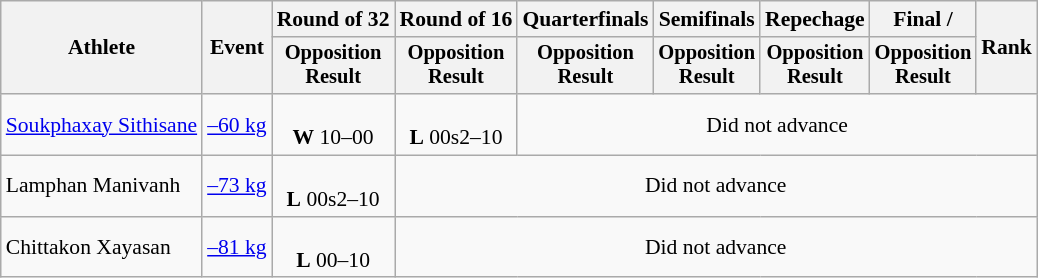<table class=wikitable style=font-size:90%;text-align:center>
<tr>
<th rowspan="2">Athlete</th>
<th rowspan="2">Event</th>
<th>Round of 32</th>
<th>Round of 16</th>
<th>Quarterfinals</th>
<th>Semifinals</th>
<th>Repechage</th>
<th>Final / </th>
<th rowspan=2>Rank</th>
</tr>
<tr style="font-size:95%">
<th>Opposition<br>Result</th>
<th>Opposition<br>Result</th>
<th>Opposition<br>Result</th>
<th>Opposition<br>Result</th>
<th>Opposition<br>Result</th>
<th>Opposition<br>Result</th>
</tr>
<tr>
<td align=left><a href='#'>Soukphaxay Sithisane</a></td>
<td align=left><a href='#'>–60 kg</a></td>
<td><br><strong>W</strong> 10–00</td>
<td><br><strong>L</strong> 00s2–10</td>
<td colspan=5>Did not advance</td>
</tr>
<tr>
<td align=left>Lamphan Manivanh</td>
<td align=left><a href='#'>–73 kg</a></td>
<td><br><strong>L</strong> 00s2–10</td>
<td colspan=6>Did not advance</td>
</tr>
<tr>
<td align=left>Chittakon Xayasan</td>
<td align=left><a href='#'>–81 kg</a></td>
<td><br><strong>L</strong> 00–10</td>
<td colspan=6>Did not advance</td>
</tr>
</table>
